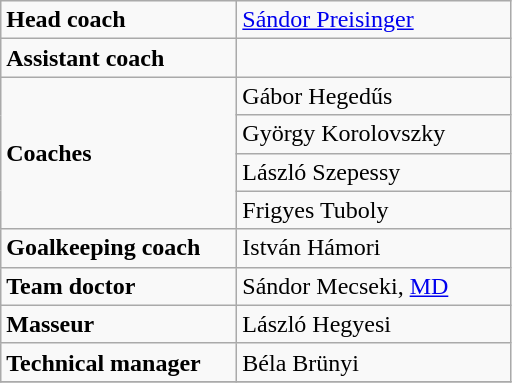<table class="wikitable">
<tr>
<td width=150><strong>Head coach</strong></td>
<td width=175> <a href='#'>Sándor Preisinger</a></td>
</tr>
<tr valign=top>
<td><strong>Assistant coach</strong></td>
<td></td>
</tr>
<tr>
<td rowspan=4><strong>Coaches</strong></td>
<td> Gábor Hegedűs</td>
</tr>
<tr>
<td> György Korolovszky</td>
</tr>
<tr>
<td> László Szepessy</td>
</tr>
<tr>
<td> Frigyes Tuboly</td>
</tr>
<tr>
<td><strong>Goalkeeping coach</strong></td>
<td> István Hámori</td>
</tr>
<tr>
<td><strong>Team doctor</strong></td>
<td> Sándor Mecseki, <a href='#'>MD</a></td>
</tr>
<tr>
<td><strong>Masseur</strong></td>
<td> László Hegyesi</td>
</tr>
<tr>
<td><strong>Technical manager</strong></td>
<td> Béla Brünyi</td>
</tr>
<tr>
</tr>
</table>
